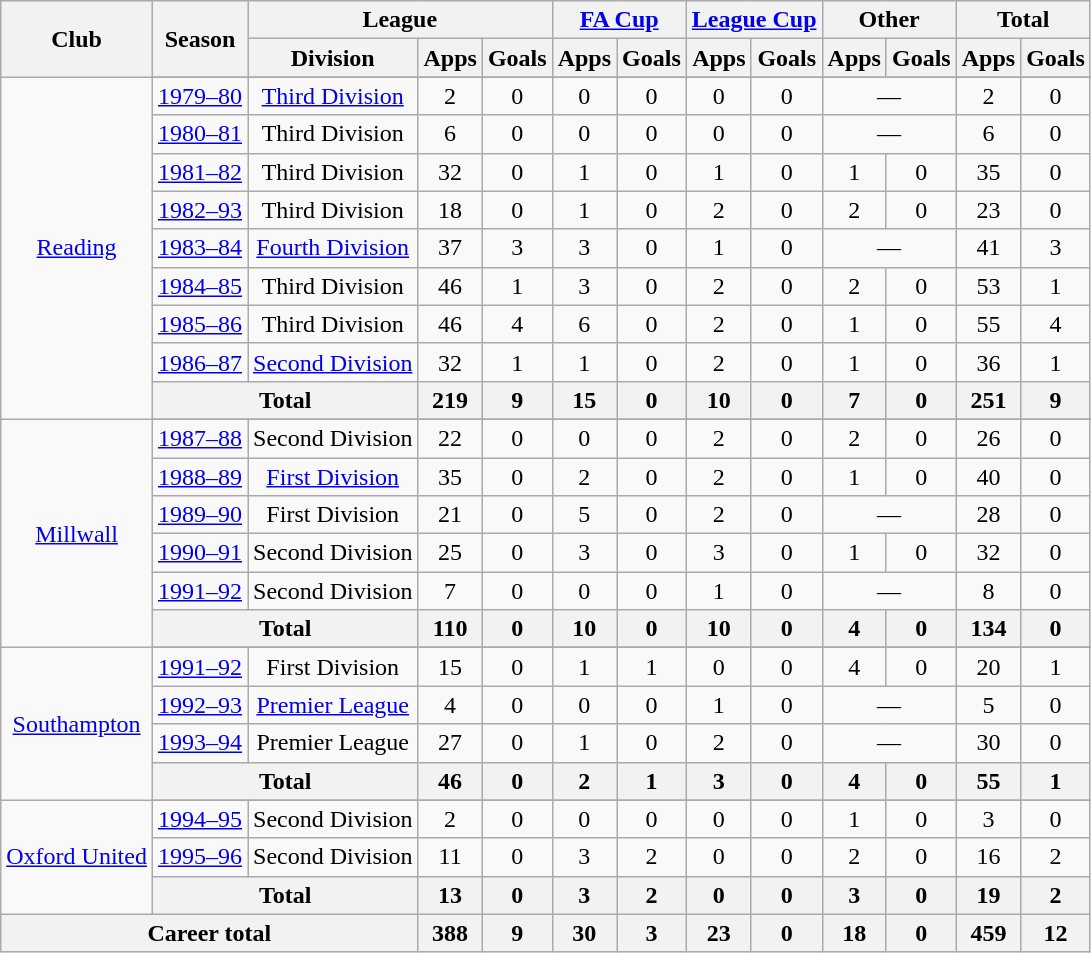<table class=wikitable style=text-align:center>
<tr>
<th rowspan=2>Club</th>
<th rowspan=2>Season</th>
<th colspan=3>League</th>
<th colspan=2><a href='#'>FA Cup</a></th>
<th colspan=2><a href='#'>League Cup</a></th>
<th colspan=2>Other</th>
<th colspan=2>Total</th>
</tr>
<tr>
<th>Division</th>
<th>Apps</th>
<th>Goals</th>
<th>Apps</th>
<th>Goals</th>
<th>Apps</th>
<th>Goals</th>
<th>Apps</th>
<th>Goals</th>
<th>Apps</th>
<th>Goals</th>
</tr>
<tr>
<td rowspan=10><a href='#'>Reading</a></td>
</tr>
<tr>
<td><a href='#'>1979–80</a></td>
<td><a href='#'>Third Division</a></td>
<td>2</td>
<td>0</td>
<td>0</td>
<td>0</td>
<td>0</td>
<td>0</td>
<td colspan=2>—</td>
<td>2</td>
<td>0</td>
</tr>
<tr>
<td><a href='#'>1980–81</a></td>
<td>Third Division</td>
<td>6</td>
<td>0</td>
<td>0</td>
<td>0</td>
<td>0</td>
<td>0</td>
<td colspan=2>—</td>
<td>6</td>
<td>0</td>
</tr>
<tr>
<td><a href='#'>1981–82</a></td>
<td>Third Division</td>
<td>32</td>
<td>0</td>
<td>1</td>
<td>0</td>
<td>1</td>
<td>0</td>
<td>1</td>
<td>0</td>
<td>35</td>
<td>0</td>
</tr>
<tr>
<td><a href='#'>1982–93</a></td>
<td>Third Division</td>
<td>18</td>
<td>0</td>
<td>1</td>
<td>0</td>
<td>2</td>
<td>0</td>
<td>2</td>
<td>0</td>
<td>23</td>
<td>0</td>
</tr>
<tr>
<td><a href='#'>1983–84</a></td>
<td><a href='#'>Fourth Division</a></td>
<td>37</td>
<td>3</td>
<td>3</td>
<td>0</td>
<td>1</td>
<td>0</td>
<td colspan=2>—</td>
<td>41</td>
<td>3</td>
</tr>
<tr>
<td><a href='#'>1984–85</a></td>
<td>Third Division</td>
<td>46</td>
<td>1</td>
<td>3</td>
<td>0</td>
<td>2</td>
<td>0</td>
<td>2</td>
<td>0</td>
<td>53</td>
<td>1</td>
</tr>
<tr>
<td><a href='#'>1985–86</a></td>
<td>Third Division</td>
<td>46</td>
<td>4</td>
<td>6</td>
<td>0</td>
<td>2</td>
<td>0</td>
<td>1</td>
<td>0</td>
<td>55</td>
<td>4</td>
</tr>
<tr>
<td><a href='#'>1986–87</a></td>
<td><a href='#'>Second Division</a></td>
<td>32</td>
<td>1</td>
<td>1</td>
<td>0</td>
<td>2</td>
<td>0</td>
<td>1</td>
<td>0</td>
<td>36</td>
<td>1</td>
</tr>
<tr>
<th colspan=2>Total</th>
<th>219</th>
<th>9</th>
<th>15</th>
<th>0</th>
<th>10</th>
<th>0</th>
<th>7</th>
<th>0</th>
<th>251</th>
<th>9</th>
</tr>
<tr>
<td rowspan=7><a href='#'>Millwall</a></td>
</tr>
<tr>
<td><a href='#'>1987–88</a></td>
<td>Second Division</td>
<td>22</td>
<td>0</td>
<td>0</td>
<td>0</td>
<td>2</td>
<td>0</td>
<td>2</td>
<td>0</td>
<td>26</td>
<td>0</td>
</tr>
<tr>
<td><a href='#'>1988–89</a></td>
<td><a href='#'>First Division</a></td>
<td>35</td>
<td>0</td>
<td>2</td>
<td>0</td>
<td>2</td>
<td>0</td>
<td>1</td>
<td>0</td>
<td>40</td>
<td>0</td>
</tr>
<tr>
<td><a href='#'>1989–90</a></td>
<td>First Division</td>
<td>21</td>
<td>0</td>
<td>5</td>
<td>0</td>
<td>2</td>
<td>0</td>
<td colspan=2>—</td>
<td>28</td>
<td>0</td>
</tr>
<tr>
<td><a href='#'>1990–91</a></td>
<td>Second Division</td>
<td>25</td>
<td>0</td>
<td>3</td>
<td>0</td>
<td>3</td>
<td>0</td>
<td>1</td>
<td>0</td>
<td>32</td>
<td>0</td>
</tr>
<tr>
<td><a href='#'>1991–92</a></td>
<td>Second Division</td>
<td>7</td>
<td>0</td>
<td>0</td>
<td>0</td>
<td>1</td>
<td>0</td>
<td colspan=2>—</td>
<td>8</td>
<td>0</td>
</tr>
<tr>
<th colspan=2>Total</th>
<th>110</th>
<th>0</th>
<th>10</th>
<th>0</th>
<th>10</th>
<th>0</th>
<th>4</th>
<th>0</th>
<th>134</th>
<th>0</th>
</tr>
<tr>
<td rowspan=5><a href='#'>Southampton</a></td>
</tr>
<tr>
<td><a href='#'>1991–92</a></td>
<td>First Division</td>
<td>15</td>
<td>0</td>
<td>1</td>
<td>1</td>
<td>0</td>
<td>0</td>
<td>4</td>
<td>0</td>
<td>20</td>
<td>1</td>
</tr>
<tr>
<td><a href='#'>1992–93</a></td>
<td><a href='#'>Premier League</a></td>
<td>4</td>
<td>0</td>
<td>0</td>
<td>0</td>
<td>1</td>
<td>0</td>
<td colspan=2>—</td>
<td>5</td>
<td>0</td>
</tr>
<tr>
<td><a href='#'>1993–94</a></td>
<td>Premier League</td>
<td>27</td>
<td>0</td>
<td>1</td>
<td>0</td>
<td>2</td>
<td>0</td>
<td colspan=2>—</td>
<td>30</td>
<td>0</td>
</tr>
<tr>
<th colspan=2>Total</th>
<th>46</th>
<th>0</th>
<th>2</th>
<th>1</th>
<th>3</th>
<th>0</th>
<th>4</th>
<th>0</th>
<th>55</th>
<th>1</th>
</tr>
<tr>
<td rowspan=4><a href='#'>Oxford United</a></td>
</tr>
<tr>
<td><a href='#'>1994–95</a></td>
<td>Second Division</td>
<td>2</td>
<td>0</td>
<td>0</td>
<td>0</td>
<td>0</td>
<td>0</td>
<td>1</td>
<td>0</td>
<td>3</td>
<td>0</td>
</tr>
<tr>
<td><a href='#'>1995–96</a></td>
<td>Second Division</td>
<td>11</td>
<td>0</td>
<td>3</td>
<td>2</td>
<td>0</td>
<td>0</td>
<td>2</td>
<td>0</td>
<td>16</td>
<td>2</td>
</tr>
<tr>
<th colspan=2>Total</th>
<th>13</th>
<th>0</th>
<th>3</th>
<th>2</th>
<th>0</th>
<th>0</th>
<th>3</th>
<th>0</th>
<th>19</th>
<th>2</th>
</tr>
<tr>
<th colspan=3>Career total</th>
<th>388</th>
<th>9</th>
<th>30</th>
<th>3</th>
<th>23</th>
<th>0</th>
<th>18</th>
<th>0</th>
<th>459</th>
<th>12</th>
</tr>
</table>
